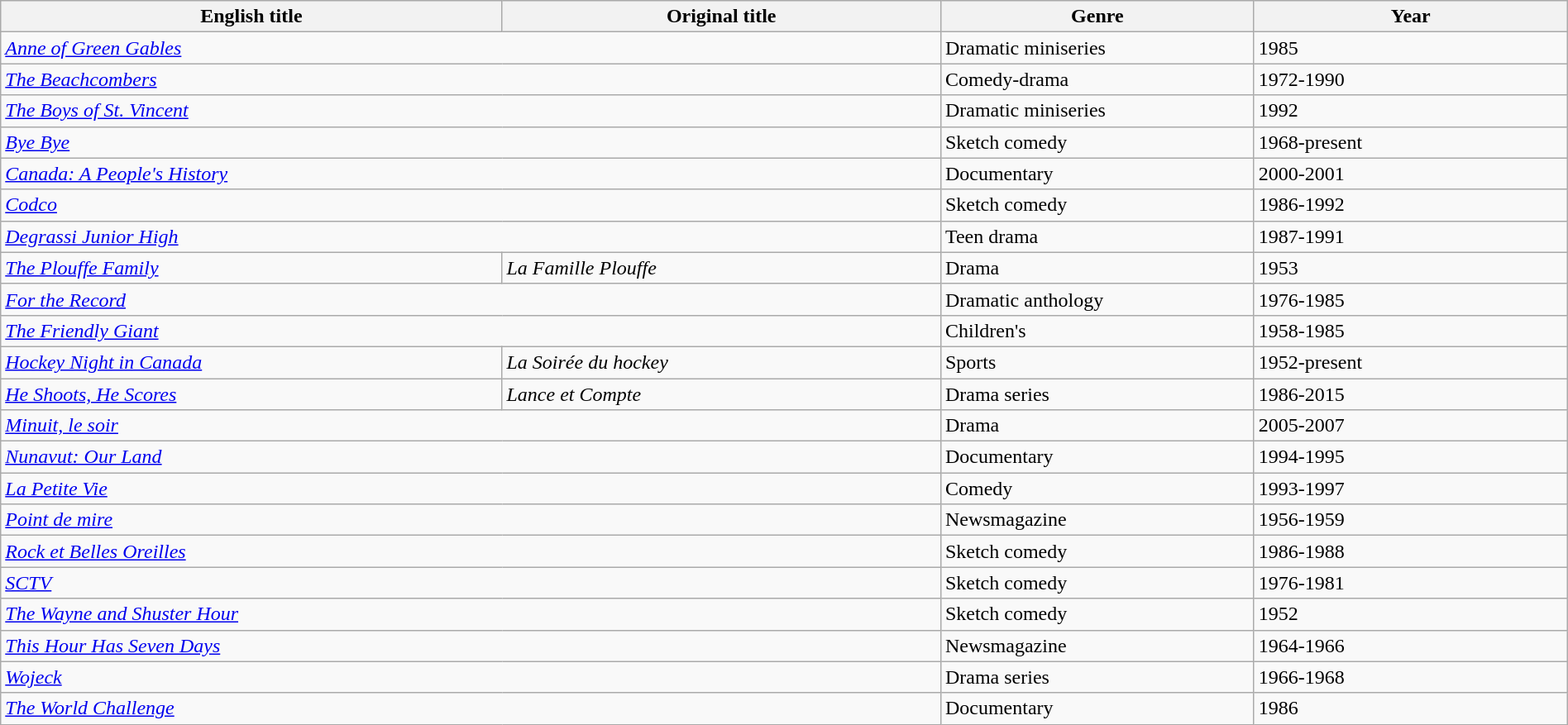<table class="wikitable" width=100%>
<tr>
<th scope="col" width="32%">English title</th>
<th scope="col" width="28%">Original title</th>
<th scope="col" width="20%">Genre</th>
<th scope="col" width="20%">Year</th>
</tr>
<tr>
<td colspan=2><em><a href='#'>Anne of Green Gables</a></em></td>
<td>Dramatic miniseries</td>
<td>1985</td>
</tr>
<tr>
<td colspan=2><em><a href='#'>The Beachcombers</a></em></td>
<td>Comedy-drama</td>
<td>1972-1990</td>
</tr>
<tr>
<td colspan=2><em><a href='#'>The Boys of St. Vincent</a></em></td>
<td>Dramatic miniseries</td>
<td>1992</td>
</tr>
<tr>
<td colspan=2><em><a href='#'>Bye Bye</a></em></td>
<td>Sketch comedy</td>
<td>1968-present</td>
</tr>
<tr>
<td colspan=2><em><a href='#'>Canada: A People's History</a></em></td>
<td>Documentary</td>
<td>2000-2001</td>
</tr>
<tr>
<td colspan=2><em><a href='#'>Codco</a></em></td>
<td>Sketch comedy</td>
<td>1986-1992</td>
</tr>
<tr>
<td colspan=2><em><a href='#'>Degrassi Junior High</a></em></td>
<td>Teen drama</td>
<td>1987-1991</td>
</tr>
<tr>
<td><em><a href='#'>The Plouffe Family</a></em></td>
<td><em>La Famille Plouffe</em></td>
<td>Drama</td>
<td>1953</td>
</tr>
<tr>
<td colspan=2><em><a href='#'>For the Record</a></em></td>
<td>Dramatic anthology</td>
<td>1976-1985</td>
</tr>
<tr>
<td colspan=2><em><a href='#'>The Friendly Giant</a></em></td>
<td>Children's</td>
<td>1958-1985</td>
</tr>
<tr>
<td><em><a href='#'>Hockey Night in Canada</a></em></td>
<td><em>La Soirée du hockey</em></td>
<td>Sports</td>
<td>1952-present</td>
</tr>
<tr>
<td><em><a href='#'>He Shoots, He Scores</a></em></td>
<td><em>Lance et Compte</em></td>
<td>Drama series</td>
<td>1986-2015</td>
</tr>
<tr>
<td colspan=2><em><a href='#'>Minuit, le soir</a></em></td>
<td>Drama</td>
<td>2005-2007</td>
</tr>
<tr>
<td colspan=2><em><a href='#'>Nunavut: Our Land</a></em></td>
<td>Documentary</td>
<td>1994-1995</td>
</tr>
<tr>
<td colspan=2><em><a href='#'>La Petite Vie</a></em></td>
<td>Comedy</td>
<td>1993-1997</td>
</tr>
<tr>
<td colspan=2><em><a href='#'>Point de mire</a></em></td>
<td>Newsmagazine</td>
<td>1956-1959</td>
</tr>
<tr>
<td colspan=2><em><a href='#'>Rock et Belles Oreilles</a></em></td>
<td>Sketch comedy</td>
<td>1986-1988</td>
</tr>
<tr>
<td colspan=2><em><a href='#'>SCTV</a></em></td>
<td>Sketch comedy</td>
<td>1976-1981</td>
</tr>
<tr>
<td colspan=2><em><a href='#'>The Wayne and Shuster Hour</a></em></td>
<td>Sketch comedy</td>
<td>1952</td>
</tr>
<tr>
<td colspan=2><em><a href='#'>This Hour Has Seven Days</a></em></td>
<td>Newsmagazine</td>
<td>1964-1966</td>
</tr>
<tr>
<td colspan=2><em><a href='#'>Wojeck</a></em></td>
<td>Drama series</td>
<td>1966-1968</td>
</tr>
<tr>
<td colspan=2><em><a href='#'>The World Challenge</a></em></td>
<td>Documentary</td>
<td>1986</td>
</tr>
</table>
